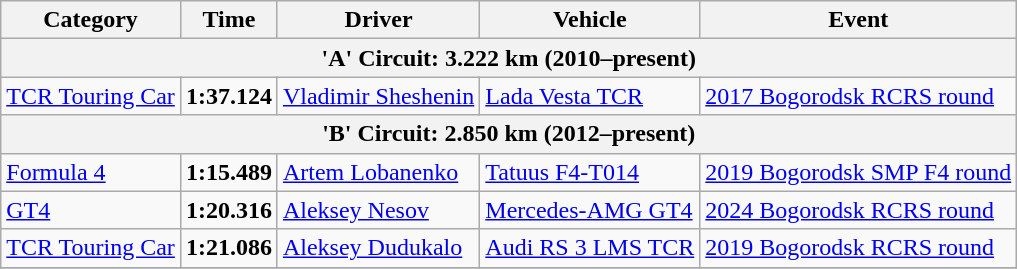<table class="wikitable">
<tr>
<th>Category</th>
<th>Time</th>
<th>Driver</th>
<th>Vehicle</th>
<th>Event</th>
</tr>
<tr>
<th colspan=5>'A' Circuit: 3.222 km (2010–present)</th>
</tr>
<tr>
<td><a href='#'>TCR Touring Car</a></td>
<td><strong>1:37.124</strong></td>
<td><a href='#'>Vladimir Sheshenin</a></td>
<td><a href='#'>Lada Vesta TCR</a></td>
<td><a href='#'>2017 Bogorodsk RCRS round</a></td>
</tr>
<tr>
<th colspan=5>'B' Circuit: 2.850 km (2012–present)</th>
</tr>
<tr>
<td><a href='#'>Formula 4</a></td>
<td><strong>1:15.489</strong></td>
<td><a href='#'>Artem Lobanenko</a></td>
<td><a href='#'>Tatuus F4-T014</a></td>
<td><a href='#'>2019 Bogorodsk SMP F4 round</a></td>
</tr>
<tr>
<td><a href='#'>GT4</a></td>
<td><strong>1:20.316</strong></td>
<td><a href='#'>Aleksey Nesov</a></td>
<td><a href='#'>Mercedes-AMG GT4</a></td>
<td><a href='#'>2024 Bogorodsk RCRS round</a></td>
</tr>
<tr>
<td><a href='#'>TCR Touring Car</a></td>
<td><strong>1:21.086</strong></td>
<td><a href='#'>Aleksey Dudukalo</a></td>
<td><a href='#'>Audi RS 3 LMS TCR</a></td>
<td><a href='#'>2019 Bogorodsk RCRS round</a></td>
</tr>
<tr>
</tr>
</table>
